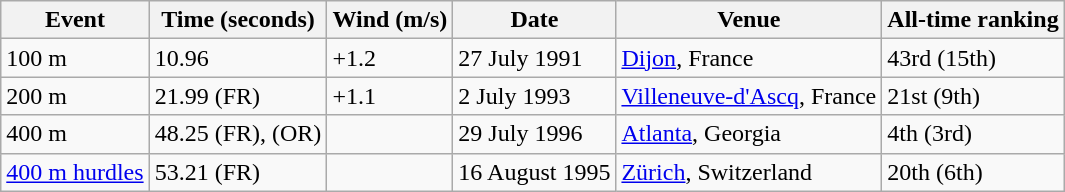<table class="wikitable">
<tr>
<th>Event</th>
<th>Time (seconds)</th>
<th>Wind (m/s)</th>
<th>Date</th>
<th>Venue</th>
<th>All-time ranking</th>
</tr>
<tr>
<td>100 m</td>
<td>10.96</td>
<td>+1.2</td>
<td>27 July 1991</td>
<td><a href='#'>Dijon</a>, France</td>
<td>43rd (15th)</td>
</tr>
<tr>
<td>200 m</td>
<td>21.99 (FR)</td>
<td>+1.1</td>
<td>2 July 1993</td>
<td><a href='#'>Villeneuve-d'Ascq</a>, France</td>
<td>21st (9th)</td>
</tr>
<tr>
<td>400 m</td>
<td>48.25 (FR), (OR)</td>
<td></td>
<td>29 July 1996</td>
<td><a href='#'>Atlanta</a>, Georgia</td>
<td>4th (3rd)</td>
</tr>
<tr>
<td><a href='#'>400 m hurdles</a></td>
<td>53.21 (FR)</td>
<td></td>
<td>16 August 1995</td>
<td><a href='#'>Zürich</a>, Switzerland</td>
<td>20th (6th)</td>
</tr>
</table>
